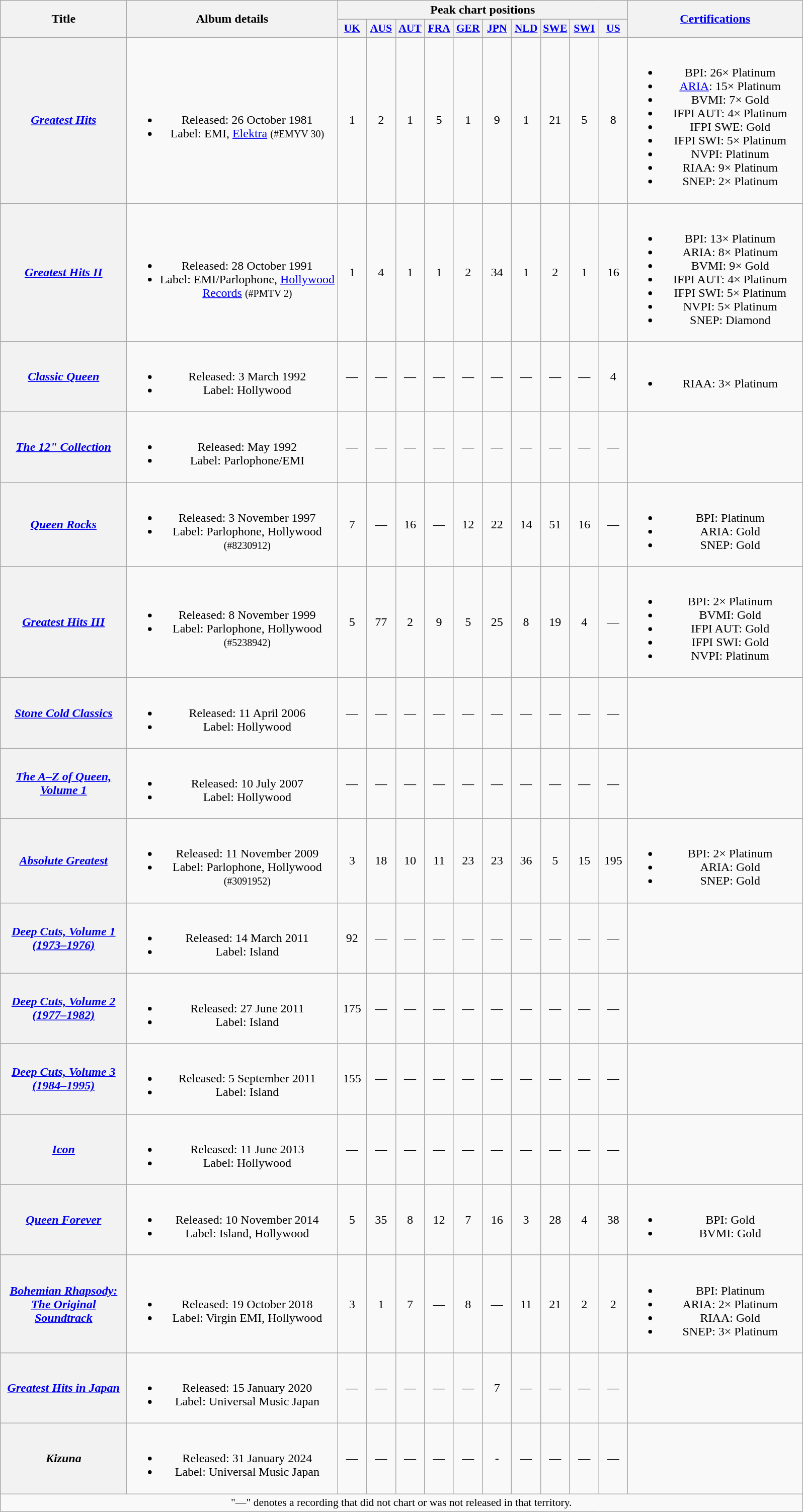<table class="wikitable plainrowheaders" style="text-align:center;">
<tr>
<th scope="col" rowspan="2" style="width:10em;">Title</th>
<th scope="col" rowspan="2" style="width:17em;">Album details</th>
<th scope="col" colspan="10">Peak chart positions</th>
<th scope="col" rowspan="2" style="width:14em;"><a href='#'>Certifications</a></th>
</tr>
<tr>
<th scope="col" style="width:2.2em;font-size:90%;"><a href='#'>UK</a><br></th>
<th scope="col" style="width:2.2em;font-size:90%;"><a href='#'>AUS</a><br></th>
<th scope="col" style="width:2.2em;font-size:90%;"><a href='#'>AUT</a><br></th>
<th scope="col" style="width:2.2em;font-size:90%;"><a href='#'>FRA</a><br></th>
<th scope="col" style="width:2.2em;font-size:90%;"><a href='#'>GER</a><br></th>
<th scope="col" style="width:2.2em;font-size:90%;"><a href='#'>JPN</a><br></th>
<th scope="col" style="width:2.2em;font-size:90%;"><a href='#'>NLD</a><br></th>
<th scope="col" style="width:2.2em;font-size:90%;"><a href='#'>SWE</a><br></th>
<th scope="col" style="width:2.2em;font-size:90%;"><a href='#'>SWI</a><br></th>
<th scope="col" style="width:2.2em;font-size:90%;"><a href='#'>US</a><br></th>
</tr>
<tr>
<th scope="row"><em><a href='#'>Greatest Hits</a></em></th>
<td><br><ul><li>Released: 26 October 1981</li><li>Label: EMI, <a href='#'>Elektra</a> <small>(#EMYV 30)</small></li></ul></td>
<td>1</td>
<td>2</td>
<td>1</td>
<td>5<br></td>
<td>1</td>
<td>9</td>
<td>1</td>
<td>21</td>
<td>5</td>
<td>8</td>
<td><br><ul><li>BPI: 26× Platinum</li><li><a href='#'>ARIA</a>: 15× Platinum</li><li>BVMI: 7× Gold</li><li>IFPI AUT: 4× Platinum</li><li>IFPI SWE: Gold</li><li>IFPI SWI: 5× Platinum</li><li>NVPI: Platinum</li><li>RIAA: 9× Platinum</li><li>SNEP: 2× Platinum</li></ul></td>
</tr>
<tr>
<th scope="row"><em><a href='#'>Greatest Hits II</a></em></th>
<td><br><ul><li>Released: 28 October 1991</li><li>Label: EMI/Parlophone, <a href='#'>Hollywood Records</a> <small>(#PMTV 2)</small></li></ul></td>
<td>1</td>
<td>4</td>
<td>1</td>
<td>1<br></td>
<td>2</td>
<td>34</td>
<td>1</td>
<td>2</td>
<td>1</td>
<td>16<br></td>
<td><br><ul><li>BPI: 13× Platinum</li><li>ARIA: 8× Platinum</li><li>BVMI: 9× Gold</li><li>IFPI AUT: 4× Platinum</li><li>IFPI SWI: 5× Platinum</li><li>NVPI: 5× Platinum</li><li>SNEP: Diamond</li></ul></td>
</tr>
<tr>
<th scope="row"><em><a href='#'>Classic Queen</a></em></th>
<td><br><ul><li>Released: 3 March 1992</li><li>Label: Hollywood</li></ul></td>
<td>—</td>
<td>—</td>
<td>—</td>
<td>—</td>
<td>—</td>
<td>—</td>
<td>—</td>
<td>—</td>
<td>—</td>
<td>4</td>
<td><br><ul><li>RIAA: 3× Platinum</li></ul></td>
</tr>
<tr>
<th scope="row"><em><a href='#'>The 12" Collection</a></em></th>
<td><br><ul><li>Released: May 1992</li><li>Label: Parlophone/EMI</li></ul></td>
<td>—</td>
<td>—</td>
<td>—</td>
<td>—</td>
<td>—</td>
<td>—</td>
<td>—</td>
<td>—</td>
<td>—</td>
<td>—</td>
<td></td>
</tr>
<tr>
<th scope="row"><em><a href='#'>Queen Rocks</a></em></th>
<td><br><ul><li>Released: 3 November 1997</li><li>Label: Parlophone, Hollywood <small>(#8230912)</small></li></ul></td>
<td>7</td>
<td>—</td>
<td>16</td>
<td>—</td>
<td>12</td>
<td>22</td>
<td>14</td>
<td>51</td>
<td>16</td>
<td>—</td>
<td><br><ul><li>BPI: Platinum</li><li>ARIA: Gold</li><li>SNEP: Gold</li></ul></td>
</tr>
<tr>
<th scope="row"><em><a href='#'>Greatest Hits III</a></em></th>
<td><br><ul><li>Released: 8 November 1999</li><li>Label: Parlophone, Hollywood <small>(#5238942)</small></li></ul></td>
<td>5</td>
<td>77</td>
<td>2</td>
<td>9</td>
<td>5</td>
<td>25</td>
<td>8</td>
<td>19</td>
<td>4</td>
<td>—</td>
<td><br><ul><li>BPI: 2× Platinum</li><li>BVMI: Gold</li><li>IFPI AUT: Gold</li><li>IFPI SWI: Gold</li><li>NVPI: Platinum</li></ul></td>
</tr>
<tr>
<th scope="row"><em><a href='#'>Stone Cold Classics</a></em></th>
<td><br><ul><li>Released: 11 April 2006</li><li>Label: Hollywood</li></ul></td>
<td>—</td>
<td>—</td>
<td>—</td>
<td>—</td>
<td>—</td>
<td>—</td>
<td>—</td>
<td>—</td>
<td>—</td>
<td>—</td>
<td></td>
</tr>
<tr>
<th scope="row"><em><a href='#'>The A–Z of Queen,<br>Volume 1</a></em></th>
<td><br><ul><li>Released: 10 July 2007</li><li>Label: Hollywood</li></ul></td>
<td>—</td>
<td>—</td>
<td>—</td>
<td>—</td>
<td>—</td>
<td>—</td>
<td>—</td>
<td>—</td>
<td>—</td>
<td>—</td>
<td></td>
</tr>
<tr>
<th scope="row"><em><a href='#'>Absolute Greatest</a></em></th>
<td><br><ul><li>Released: 11 November 2009</li><li>Label: Parlophone, Hollywood <small>(#3091952)</small></li></ul></td>
<td>3</td>
<td>18</td>
<td>10</td>
<td>11</td>
<td>23</td>
<td>23</td>
<td>36</td>
<td>5</td>
<td>15</td>
<td>195</td>
<td><br><ul><li>BPI: 2× Platinum</li><li>ARIA: Gold</li><li>SNEP: Gold</li></ul></td>
</tr>
<tr>
<th scope="row"><em><a href='#'>Deep Cuts, Volume 1 (1973–1976)</a></em></th>
<td><br><ul><li>Released: 14 March 2011</li><li>Label: Island</li></ul></td>
<td>92</td>
<td>—</td>
<td>—</td>
<td>—</td>
<td>—</td>
<td>—</td>
<td>—</td>
<td>—</td>
<td>—</td>
<td>—</td>
<td></td>
</tr>
<tr>
<th scope="row"><em><a href='#'>Deep Cuts, Volume 2 (1977–1982)</a></em></th>
<td><br><ul><li>Released: 27 June 2011</li><li>Label: Island</li></ul></td>
<td>175</td>
<td>—</td>
<td>—</td>
<td>—</td>
<td>—</td>
<td>—</td>
<td>—</td>
<td>—</td>
<td>—</td>
<td>—</td>
<td></td>
</tr>
<tr>
<th scope="row"><em><a href='#'>Deep Cuts, Volume 3 (1984–1995)</a></em></th>
<td><br><ul><li>Released: 5 September 2011</li><li>Label: Island</li></ul></td>
<td>155</td>
<td>—</td>
<td>—</td>
<td>—</td>
<td>—</td>
<td>—</td>
<td>—</td>
<td>—</td>
<td>—</td>
<td>—</td>
<td></td>
</tr>
<tr>
<th scope="row"><em><a href='#'>Icon</a></em></th>
<td><br><ul><li>Released: 11 June 2013</li><li>Label: Hollywood</li></ul></td>
<td>—</td>
<td>—</td>
<td>—</td>
<td>—</td>
<td>—</td>
<td>—</td>
<td>—</td>
<td>—</td>
<td>—</td>
<td>—</td>
<td></td>
</tr>
<tr>
<th scope="row"><em><a href='#'>Queen Forever</a></em></th>
<td><br><ul><li>Released: 10 November 2014</li><li>Label: Island, Hollywood</li></ul></td>
<td>5</td>
<td>35</td>
<td>8</td>
<td>12</td>
<td>7</td>
<td>16</td>
<td>3</td>
<td>28</td>
<td>4</td>
<td>38</td>
<td><br><ul><li>BPI: Gold</li><li>BVMI: Gold</li></ul></td>
</tr>
<tr>
<th scope="row"><em><a href='#'>Bohemian Rhapsody: The Original Soundtrack</a></em></th>
<td><br><ul><li>Released: 19 October 2018</li><li>Label: Virgin EMI, Hollywood</li></ul></td>
<td>3</td>
<td>1</td>
<td>7</td>
<td>—</td>
<td>8</td>
<td>—</td>
<td>11</td>
<td>21</td>
<td>2</td>
<td>2<br></td>
<td><br><ul><li>BPI: Platinum</li><li>ARIA: 2× Platinum</li><li>RIAA: Gold</li><li>SNEP: 3× Platinum</li></ul></td>
</tr>
<tr>
<th scope="row"><em><a href='#'>Greatest Hits in Japan</a></em></th>
<td><br><ul><li>Released: 15 January 2020</li><li>Label: Universal Music Japan</li></ul></td>
<td>—</td>
<td>—</td>
<td>—</td>
<td>—</td>
<td>—</td>
<td>7</td>
<td>—</td>
<td>—</td>
<td>—</td>
<td>—</td>
<td></td>
</tr>
<tr>
<th scope="row"><em>Kizuna</em></th>
<td><br><ul><li>Released: 31 January 2024</li><li>Label: Universal Music Japan</li></ul></td>
<td>—</td>
<td>—</td>
<td>—</td>
<td>—</td>
<td>—</td>
<td>-</td>
<td>—</td>
<td>—</td>
<td>—</td>
<td>—</td>
<td></td>
</tr>
<tr>
<td colspan="13" style="font-size:90%">"—" denotes a recording that did not chart or was not released in that territory.</td>
</tr>
</table>
